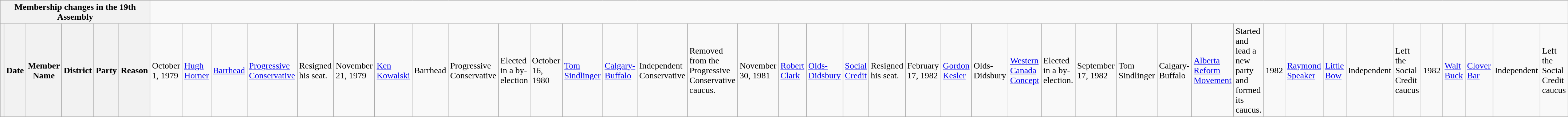<table class="wikitable">
<tr>
<th colspan=6>Membership changes in the 19th Assembly</th>
</tr>
<tr>
<th></th>
<th>Date</th>
<th>Member Name</th>
<th>District</th>
<th>Party</th>
<th>Reason<br></th>
<td>October 1, 1979</td>
<td><a href='#'>Hugh Horner</a></td>
<td><a href='#'>Barrhead</a></td>
<td><a href='#'>Progressive Conservative</a></td>
<td>Resigned his seat.<br></td>
<td>November 21, 1979</td>
<td><a href='#'>Ken Kowalski</a></td>
<td>Barrhead</td>
<td>Progressive Conservative</td>
<td>Elected in a by-election<br></td>
<td>October 16, 1980</td>
<td><a href='#'>Tom Sindlinger</a></td>
<td><a href='#'>Calgary-Buffalo</a></td>
<td>Independent Conservative</td>
<td>Removed from the Progressive Conservative caucus.<br></td>
<td>November 30, 1981</td>
<td><a href='#'>Robert Clark</a></td>
<td><a href='#'>Olds-Didsbury</a></td>
<td><a href='#'>Social Credit</a></td>
<td>Resigned his seat.<br></td>
<td>February 17, 1982</td>
<td><a href='#'>Gordon Kesler</a></td>
<td>Olds-Didsbury</td>
<td><a href='#'>Western Canada Concept</a></td>
<td>Elected in a by-election.<br></td>
<td>September 17, 1982</td>
<td>Tom Sindlinger</td>
<td>Calgary-Buffalo</td>
<td><a href='#'>Alberta Reform Movement</a></td>
<td>Started and lead a new party and formed its caucus.<br></td>
<td>1982</td>
<td><a href='#'>Raymond Speaker</a></td>
<td><a href='#'>Little Bow</a></td>
<td>Independent</td>
<td>Left the Social Credit caucus<br></td>
<td>1982</td>
<td><a href='#'>Walt Buck</a></td>
<td><a href='#'>Clover Bar</a></td>
<td>Independent</td>
<td>Left the Social Credit caucus</td>
</tr>
</table>
